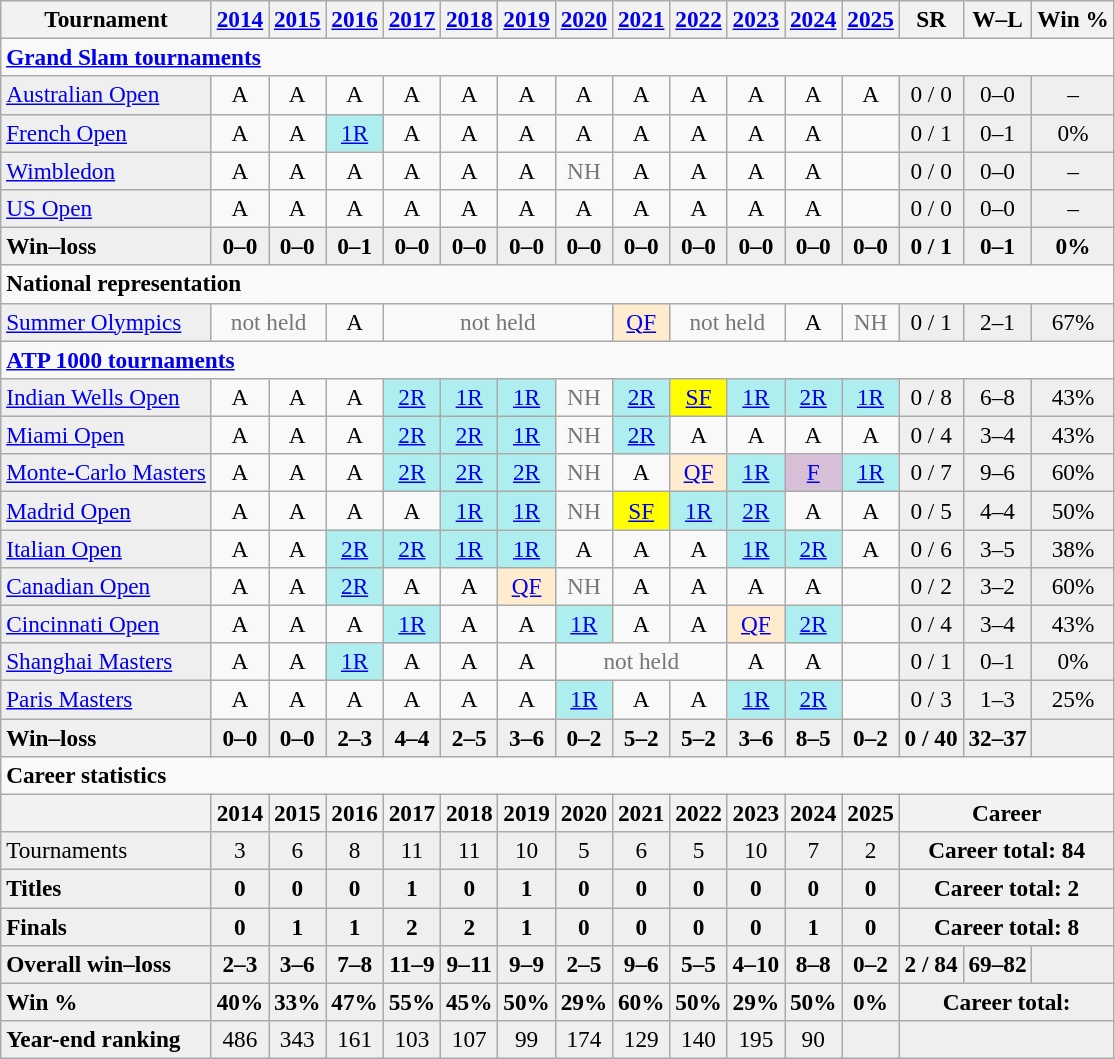<table class=wikitable style="text-align:center; font-size:97%">
<tr>
<th>Tournament</th>
<th><a href='#'>2014</a></th>
<th><a href='#'>2015</a></th>
<th><a href='#'>2016</a></th>
<th><a href='#'>2017</a></th>
<th><a href='#'>2018</a></th>
<th><a href='#'>2019</a></th>
<th><a href='#'>2020</a></th>
<th><a href='#'>2021</a></th>
<th><a href='#'>2022</a></th>
<th><a href='#'>2023</a></th>
<th><a href='#'>2024</a></th>
<th><a href='#'>2025</a></th>
<th>SR</th>
<th>W–L</th>
<th>Win %</th>
</tr>
<tr>
<td colspan="16" align="left"><strong><a href='#'>Grand Slam tournaments</a></strong></td>
</tr>
<tr>
<td align=left bgcolor=efefef><a href='#'>Australian Open</a></td>
<td>A</td>
<td>A</td>
<td>A</td>
<td>A</td>
<td>A</td>
<td>A</td>
<td>A</td>
<td>A</td>
<td>A</td>
<td>A</td>
<td>A</td>
<td>A</td>
<td bgcolor=efefef>0 / 0</td>
<td bgcolor=efefef>0–0</td>
<td bgcolor=efefef>–</td>
</tr>
<tr>
<td align=left bgcolor=efefef><a href='#'>French Open</a></td>
<td>A</td>
<td>A</td>
<td bgcolor=afeeee><a href='#'>1R</a></td>
<td>A</td>
<td>A</td>
<td>A</td>
<td>A</td>
<td>A</td>
<td>A</td>
<td>A</td>
<td>A</td>
<td></td>
<td bgcolor=efefef>0 / 1</td>
<td bgcolor=efefef>0–1</td>
<td bgcolor=efefef>0%</td>
</tr>
<tr>
<td align=left bgcolor=efefef><a href='#'>Wimbledon</a></td>
<td>A</td>
<td>A</td>
<td>A</td>
<td>A</td>
<td>A</td>
<td>A</td>
<td style=color:#767676>NH</td>
<td>A</td>
<td>A</td>
<td>A</td>
<td>A</td>
<td></td>
<td bgcolor=efefef>0 / 0</td>
<td bgcolor=efefef>0–0</td>
<td bgcolor=efefef>–</td>
</tr>
<tr>
<td align=left bgcolor=efefef><a href='#'>US Open</a></td>
<td>A</td>
<td>A</td>
<td>A</td>
<td>A</td>
<td>A</td>
<td>A</td>
<td>A</td>
<td>A</td>
<td>A</td>
<td>A</td>
<td>A</td>
<td></td>
<td bgcolor=efefef>0 / 0</td>
<td bgcolor=efefef>0–0</td>
<td bgcolor=efefef>–</td>
</tr>
<tr style=font-weight:bold;background:#efefef>
<td align=left>Win–loss</td>
<td>0–0</td>
<td>0–0</td>
<td>0–1</td>
<td>0–0</td>
<td>0–0</td>
<td>0–0</td>
<td>0–0</td>
<td>0–0</td>
<td>0–0</td>
<td>0–0</td>
<td>0–0</td>
<td>0–0</td>
<td>0 / 1</td>
<td>0–1</td>
<td>0%</td>
</tr>
<tr>
<td colspan="16" align="left"><strong>National representation</strong></td>
</tr>
<tr>
<td align=left bgcolor=efefef><a href='#'>Summer Olympics</a></td>
<td colspan=2 style=color:#767676>not held</td>
<td>A</td>
<td colspan=4 style=color:#767676>not held</td>
<td bgcolor=ffebcd><a href='#'>QF</a></td>
<td colspan=2 style=color:#767676>not held</td>
<td>A</td>
<td style=color:#767676>NH</td>
<td bgcolor=efefef>0 / 1</td>
<td bgcolor=efefef>2–1</td>
<td bgcolor=efefef>67%</td>
</tr>
<tr>
<td colspan="16" align="left"><strong><a href='#'>ATP 1000 tournaments</a></strong></td>
</tr>
<tr>
<td align=left bgcolor=efefef><a href='#'>Indian Wells Open</a></td>
<td>A</td>
<td>A</td>
<td>A</td>
<td bgcolor=afeeee><a href='#'>2R</a></td>
<td bgcolor=afeeee><a href='#'>1R</a></td>
<td bgcolor=afeeee><a href='#'>1R</a></td>
<td style=color:#767676>NH</td>
<td bgcolor=afeeee><a href='#'>2R</a></td>
<td bgcolor=yellow><a href='#'>SF</a></td>
<td bgcolor=afeeee><a href='#'>1R</a></td>
<td bgcolor=afeeee><a href='#'>2R</a></td>
<td bgcolor=afeeee><a href='#'>1R</a></td>
<td bgcolor=efefef>0 / 8</td>
<td bgcolor=efefef>6–8</td>
<td bgcolor=efefef>43%</td>
</tr>
<tr>
<td align=left bgcolor=efefef><a href='#'>Miami Open</a></td>
<td>A</td>
<td>A</td>
<td>A</td>
<td bgcolor=afeeee><a href='#'>2R</a></td>
<td bgcolor=afeeee><a href='#'>2R</a></td>
<td bgcolor=afeeee><a href='#'>1R</a></td>
<td style=color:#767676>NH</td>
<td bgcolor=afeeee><a href='#'>2R</a></td>
<td>A</td>
<td>A</td>
<td>A</td>
<td>A</td>
<td bgcolor=efefef>0 / 4</td>
<td bgcolor=efefef>3–4</td>
<td bgcolor=efefef>43%</td>
</tr>
<tr>
<td align=left bgcolor=efefef><a href='#'>Monte-Carlo Masters</a></td>
<td>A</td>
<td>A</td>
<td>A</td>
<td bgcolor=afeeee><a href='#'>2R</a></td>
<td bgcolor=afeeee><a href='#'>2R</a></td>
<td bgcolor=afeeee><a href='#'>2R</a></td>
<td style=color:#767676>NH</td>
<td>A</td>
<td bgcolor=ffebcd><a href='#'>QF</a></td>
<td bgcolor=afeeee><a href='#'>1R</a></td>
<td bgcolor=thistle><a href='#'>F</a></td>
<td bgcolor=afeeee><a href='#'>1R</a></td>
<td bgcolor=efefef>0 / 7</td>
<td bgcolor=efefef>9–6</td>
<td bgcolor=efefef>60%</td>
</tr>
<tr>
<td align=left bgcolor=efefef><a href='#'>Madrid Open</a></td>
<td>A</td>
<td>A</td>
<td>A</td>
<td>A</td>
<td bgcolor=afeeee><a href='#'>1R</a></td>
<td bgcolor=afeeee><a href='#'>1R</a></td>
<td style=color:#767676>NH</td>
<td bgcolor=yellow><a href='#'>SF</a></td>
<td bgcolor=afeeee><a href='#'>1R</a></td>
<td bgcolor=afeeee><a href='#'>2R</a></td>
<td>A</td>
<td>A</td>
<td bgcolor=efefef>0 / 5</td>
<td bgcolor=efefef>4–4</td>
<td bgcolor=efefef>50%</td>
</tr>
<tr>
<td align=left bgcolor=efefef><a href='#'>Italian Open</a></td>
<td>A</td>
<td>A</td>
<td bgcolor=afeeee><a href='#'>2R</a></td>
<td bgcolor=afeeee><a href='#'>2R</a></td>
<td bgcolor=afeeee><a href='#'>1R</a></td>
<td bgcolor=afeeee><a href='#'>1R</a></td>
<td>A</td>
<td>A</td>
<td>A</td>
<td bgcolor=afeeee><a href='#'>1R</a></td>
<td bgcolor=afeeee><a href='#'>2R</a></td>
<td>A</td>
<td bgcolor=efefef>0 / 6</td>
<td bgcolor=efefef>3–5</td>
<td bgcolor=efefef>38%</td>
</tr>
<tr>
<td align=left bgcolor=efefef><a href='#'>Canadian Open</a></td>
<td>A</td>
<td>A</td>
<td bgcolor=afeeee><a href='#'>2R</a></td>
<td>A</td>
<td>A</td>
<td bgcolor=ffebcd><a href='#'>QF</a></td>
<td style=color:#767676>NH</td>
<td>A</td>
<td>A</td>
<td>A</td>
<td>A</td>
<td></td>
<td bgcolor=efefef>0 / 2</td>
<td bgcolor=efefef>3–2</td>
<td bgcolor=efefef>60%</td>
</tr>
<tr>
<td align=left bgcolor=efefef><a href='#'>Cincinnati Open</a></td>
<td>A</td>
<td>A</td>
<td>A</td>
<td bgcolor=afeeee><a href='#'>1R</a></td>
<td>A</td>
<td>A</td>
<td bgcolor=afeeee><a href='#'>1R</a></td>
<td>A</td>
<td>A</td>
<td bgcolor=ffebcd><a href='#'>QF</a></td>
<td bgcolor=afeeee><a href='#'>2R</a></td>
<td></td>
<td bgcolor=efefef>0 / 4</td>
<td bgcolor=efefef>3–4</td>
<td bgcolor=efefef>43%</td>
</tr>
<tr>
<td align=left bgcolor=efefef><a href='#'>Shanghai Masters</a></td>
<td>A</td>
<td>A</td>
<td bgcolor=afeeee><a href='#'>1R</a></td>
<td>A</td>
<td>A</td>
<td>A</td>
<td colspan=3 style=color:#767676>not held</td>
<td>A</td>
<td>A</td>
<td></td>
<td bgcolor=efefef>0 / 1</td>
<td bgcolor=efefef>0–1</td>
<td bgcolor=efefef>0%</td>
</tr>
<tr>
<td align=left bgcolor=efefef><a href='#'>Paris Masters</a></td>
<td>A</td>
<td>A</td>
<td>A</td>
<td>A</td>
<td>A</td>
<td>A</td>
<td bgcolor=afeeee><a href='#'>1R</a></td>
<td>A</td>
<td>A</td>
<td bgcolor=afeeee><a href='#'>1R</a></td>
<td bgcolor=afeeee><a href='#'>2R</a></td>
<td></td>
<td bgcolor=efefef>0 / 3</td>
<td bgcolor=efefef>1–3</td>
<td bgcolor=efefef>25%</td>
</tr>
<tr style=font-weight:bold;background:#efefef>
<td style=text-align:left>Win–loss</td>
<td>0–0</td>
<td>0–0</td>
<td>2–3</td>
<td>4–4</td>
<td>2–5</td>
<td>3–6</td>
<td>0–2</td>
<td>5–2</td>
<td>5–2</td>
<td>3–6</td>
<td>8–5</td>
<td>0–2</td>
<td>0 / 40</td>
<td>32–37</td>
<td></td>
</tr>
<tr>
<td colspan="16" align="left"><strong>Career statistics</strong></td>
</tr>
<tr>
<th></th>
<th>2014</th>
<th>2015</th>
<th>2016</th>
<th>2017</th>
<th>2018</th>
<th>2019</th>
<th>2020</th>
<th>2021</th>
<th>2022</th>
<th>2023</th>
<th>2024</th>
<th>2025</th>
<th colspan="3">Career</th>
</tr>
<tr bgcolor=efefef>
<td align=left>Tournaments</td>
<td>3</td>
<td>6</td>
<td>8</td>
<td>11</td>
<td>11</td>
<td>10</td>
<td>5</td>
<td>6</td>
<td>5</td>
<td>10</td>
<td>7</td>
<td>2</td>
<td colspan="3"><strong>Career total: 84</strong></td>
</tr>
<tr style=font-weight:bold;background:#efefef>
<td align=left>Titles</td>
<td>0</td>
<td>0</td>
<td>0</td>
<td>1</td>
<td>0</td>
<td>1</td>
<td>0</td>
<td>0</td>
<td>0</td>
<td>0</td>
<td>0</td>
<td>0</td>
<td colspan="3">Career total: 2</td>
</tr>
<tr style=font-weight:bold;background:#efefef>
<td align=left>Finals</td>
<td>0</td>
<td>1</td>
<td>1</td>
<td>2</td>
<td>2</td>
<td>1</td>
<td>0</td>
<td>0</td>
<td>0</td>
<td>0</td>
<td>1</td>
<td>0</td>
<td colspan="3">Career total: 8</td>
</tr>
<tr style=font-weight:bold;background:#efefef>
<td align=left>Overall win–loss</td>
<td>2–3</td>
<td>3–6</td>
<td>7–8</td>
<td>11–9</td>
<td>9–11</td>
<td>9–9</td>
<td>2–5</td>
<td>9–6</td>
<td>5–5</td>
<td>4–10</td>
<td>8–8</td>
<td>0–2</td>
<td>2 / 84</td>
<td>69–82</td>
<td></td>
</tr>
<tr style=font-weight:bold;background:#efefef>
<td align=left>Win %</td>
<td>40%</td>
<td>33%</td>
<td>47%</td>
<td>55%</td>
<td>45%</td>
<td>50%</td>
<td>29%</td>
<td>60%</td>
<td>50%</td>
<td>29%</td>
<td>50%</td>
<td>0%</td>
<td colspan="3">Career total: </td>
</tr>
<tr bgcolor=efefef>
<td align=left><strong>Year-end ranking</strong></td>
<td>486</td>
<td>343</td>
<td>161</td>
<td>103</td>
<td>107</td>
<td>99</td>
<td>174</td>
<td>129</td>
<td>140</td>
<td>195</td>
<td>90</td>
<td></td>
<td colspan="3"></td>
</tr>
</table>
